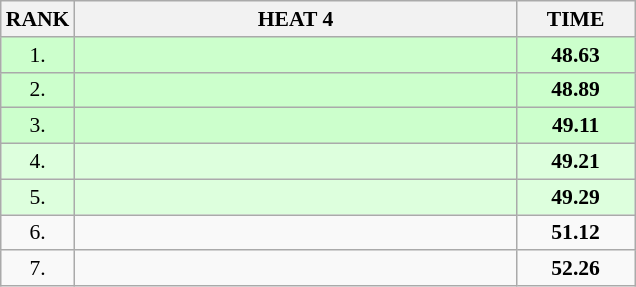<table class="wikitable" style="border-collapse: collapse; font-size: 90%;">
<tr>
<th>RANK</th>
<th style="width: 20em">HEAT 4</th>
<th style="width: 5em">TIME</th>
</tr>
<tr style="background:#ccffcc;">
<td align="center">1.</td>
<td></td>
<td align="center"><strong>48.63</strong></td>
</tr>
<tr style="background:#ccffcc;">
<td align="center">2.</td>
<td></td>
<td align="center"><strong>48.89</strong></td>
</tr>
<tr style="background:#ccffcc;">
<td align="center">3.</td>
<td></td>
<td align="center"><strong>49.11</strong></td>
</tr>
<tr style="background:#ddffdd;">
<td align="center">4.</td>
<td></td>
<td align="center"><strong>49.21</strong></td>
</tr>
<tr style="background:#ddffdd;">
<td align="center">5.</td>
<td></td>
<td align="center"><strong>49.29</strong></td>
</tr>
<tr>
<td align="center">6.</td>
<td></td>
<td align="center"><strong>51.12</strong></td>
</tr>
<tr>
<td align="center">7.</td>
<td></td>
<td align="center"><strong>52.26</strong></td>
</tr>
</table>
